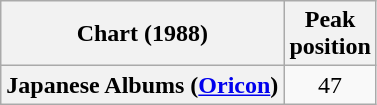<table class="wikitable sortable plainrowheaders">
<tr>
<th scope="col">Chart (1988)</th>
<th scope="col">Peak<br>position</th>
</tr>
<tr>
<th scope="row">Japanese Albums (<a href='#'>Oricon</a>)</th>
<td align="center">47</td>
</tr>
</table>
